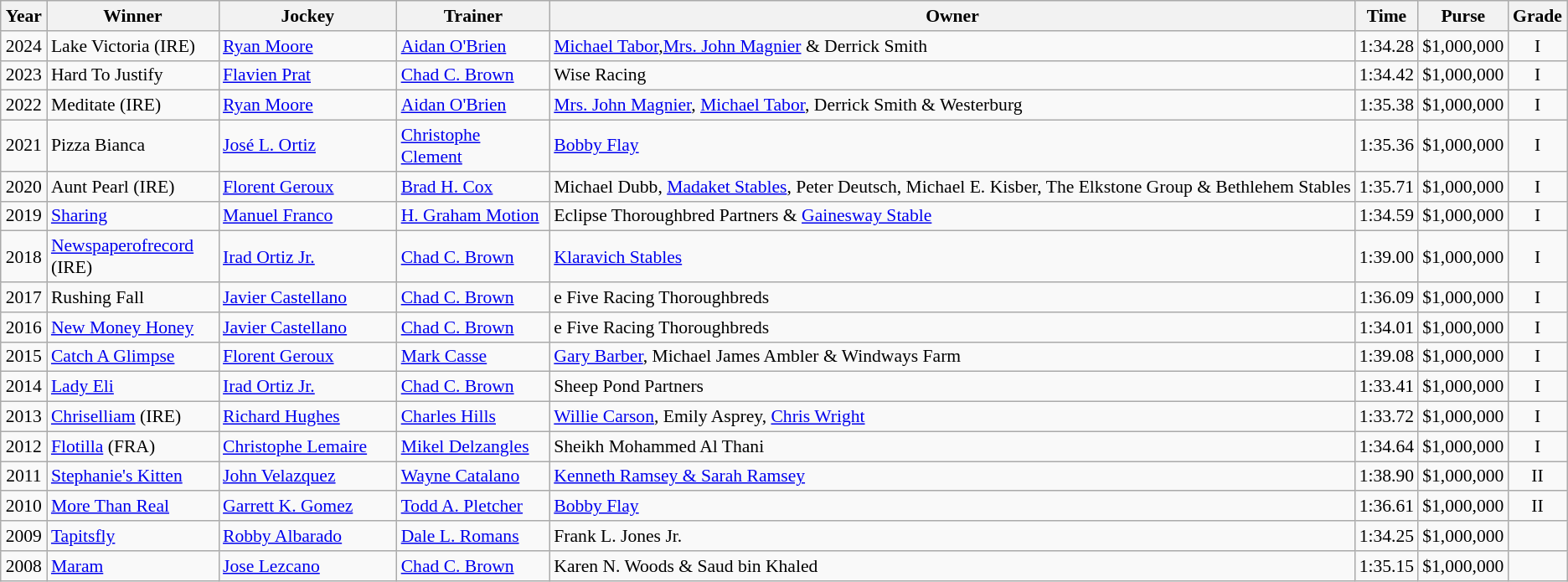<table class="wikitable sortable" style="font-size:90%">
<tr>
<th style="width:30px">Year</th>
<th style="width:130px">Winner</th>
<th style="width:135px">Jockey</th>
<th style="width:115px">Trainer</th>
<th style=>Owner</th>
<th style="width:40px">Time</th>
<th style="width:60px">Purse</th>
<th style="width:40px">Grade</th>
</tr>
<tr>
<td align=center>2024</td>
<td>Lake Victoria (IRE)</td>
<td><a href='#'>Ryan Moore</a></td>
<td><a href='#'>Aidan O'Brien</a></td>
<td><a href='#'>Michael Tabor</a>,<a href='#'>Mrs. John Magnier</a> & Derrick Smith</td>
<td align=center>1:34.28</td>
<td align=center>$1,000,000</td>
<td align=center>I</td>
</tr>
<tr>
<td align=center>2023</td>
<td>Hard To Justify</td>
<td><a href='#'>Flavien Prat</a></td>
<td><a href='#'>Chad C. Brown</a></td>
<td>Wise Racing</td>
<td align=center>1:34.42</td>
<td align=center>$1,000,000</td>
<td align=center>I</td>
</tr>
<tr>
<td align=center>2022</td>
<td>Meditate (IRE)</td>
<td><a href='#'>Ryan Moore</a></td>
<td><a href='#'>Aidan O'Brien</a></td>
<td><a href='#'>Mrs. John Magnier</a>, <a href='#'>Michael Tabor</a>, Derrick Smith & Westerburg</td>
<td align=center>1:35.38</td>
<td align=center>$1,000,000</td>
<td align=center>I</td>
</tr>
<tr>
<td align=center>2021</td>
<td>Pizza Bianca</td>
<td><a href='#'>José L. Ortiz</a></td>
<td><a href='#'>Christophe Clement</a></td>
<td><a href='#'>Bobby Flay</a></td>
<td align=center>1:35.36</td>
<td align=center>$1,000,000</td>
<td align=center>I</td>
</tr>
<tr>
<td align=center>2020</td>
<td>Aunt Pearl (IRE)</td>
<td><a href='#'>Florent Geroux</a></td>
<td><a href='#'>Brad H. Cox</a></td>
<td>Michael Dubb, <a href='#'>Madaket Stables</a>, Peter Deutsch, Michael E. Kisber, The Elkstone Group & Bethlehem Stables</td>
<td align=center>1:35.71</td>
<td align=center>$1,000,000</td>
<td align=center>I</td>
</tr>
<tr>
<td align=center>2019</td>
<td><a href='#'>Sharing</a></td>
<td><a href='#'>Manuel Franco</a></td>
<td><a href='#'>H. Graham Motion</a></td>
<td>Eclipse Thoroughbred Partners & <a href='#'>Gainesway Stable</a></td>
<td align=center>1:34.59</td>
<td align=center>$1,000,000</td>
<td align=center>I</td>
</tr>
<tr>
<td align=center>2018</td>
<td><a href='#'>Newspaperofrecord</a> (IRE)</td>
<td><a href='#'>Irad Ortiz Jr.</a></td>
<td><a href='#'>Chad C. Brown</a></td>
<td><a href='#'>Klaravich Stables</a></td>
<td align=center>1:39.00</td>
<td align=center>$1,000,000</td>
<td align=center>I</td>
</tr>
<tr>
<td align=center>2017</td>
<td>Rushing Fall</td>
<td><a href='#'>Javier Castellano</a></td>
<td><a href='#'>Chad C. Brown</a></td>
<td>e Five Racing Thoroughbreds</td>
<td align=center>1:36.09</td>
<td align=center>$1,000,000</td>
<td align=center>I</td>
</tr>
<tr>
<td align=center>2016</td>
<td><a href='#'>New Money Honey</a></td>
<td><a href='#'>Javier Castellano</a></td>
<td><a href='#'>Chad C. Brown</a></td>
<td>e Five Racing Thoroughbreds</td>
<td align=center>1:34.01</td>
<td align=center>$1,000,000</td>
<td align=center>I</td>
</tr>
<tr>
<td align=center>2015</td>
<td><a href='#'>Catch A Glimpse</a></td>
<td><a href='#'>Florent Geroux</a></td>
<td><a href='#'>Mark Casse</a></td>
<td><a href='#'>Gary Barber</a>, Michael James Ambler & Windways Farm</td>
<td align=center>1:39.08</td>
<td align=center>$1,000,000</td>
<td align=center>I</td>
</tr>
<tr>
<td align=center>2014</td>
<td><a href='#'>Lady Eli</a></td>
<td><a href='#'>Irad Ortiz Jr.</a></td>
<td><a href='#'>Chad C. Brown</a></td>
<td>Sheep Pond Partners</td>
<td align=center>1:33.41</td>
<td align=center>$1,000,000</td>
<td align=center>I</td>
</tr>
<tr>
<td align=center>2013</td>
<td><a href='#'>Chriselliam</a> (IRE)</td>
<td><a href='#'>Richard Hughes</a></td>
<td><a href='#'>Charles Hills</a></td>
<td><a href='#'>Willie Carson</a>, Emily Asprey, <a href='#'>Chris Wright</a></td>
<td align=center>1:33.72</td>
<td align=center>$1,000,000</td>
<td align=center>I</td>
</tr>
<tr>
<td align=center>2012</td>
<td><a href='#'>Flotilla</a> (FRA)</td>
<td><a href='#'>Christophe Lemaire</a></td>
<td><a href='#'>Mikel Delzangles</a></td>
<td>Sheikh Mohammed Al Thani</td>
<td align=center>1:34.64</td>
<td align=center>$1,000,000</td>
<td align=center>I</td>
</tr>
<tr>
<td align=center>2011</td>
<td><a href='#'>Stephanie's Kitten</a></td>
<td><a href='#'>John Velazquez</a></td>
<td><a href='#'>Wayne Catalano</a></td>
<td><a href='#'>Kenneth Ramsey & Sarah Ramsey</a></td>
<td align=center>1:38.90</td>
<td align=center>$1,000,000</td>
<td align=center>II</td>
</tr>
<tr>
<td align=center>2010</td>
<td><a href='#'>More Than Real</a></td>
<td><a href='#'>Garrett K. Gomez</a></td>
<td><a href='#'>Todd A. Pletcher</a></td>
<td><a href='#'>Bobby Flay</a></td>
<td align=center>1:36.61</td>
<td align=center>$1,000,000</td>
<td align=center>II</td>
</tr>
<tr>
<td align=center>2009</td>
<td><a href='#'>Tapitsfly</a></td>
<td><a href='#'>Robby Albarado</a></td>
<td><a href='#'>Dale L. Romans</a></td>
<td>Frank L. Jones Jr.</td>
<td align=center>1:34.25</td>
<td align=center>$1,000,000</td>
<td></td>
</tr>
<tr>
<td align=center>2008</td>
<td><a href='#'>Maram</a></td>
<td><a href='#'>Jose Lezcano</a></td>
<td><a href='#'>Chad C. Brown</a></td>
<td>Karen N. Woods & Saud bin Khaled</td>
<td align=center>1:35.15</td>
<td align=center>$1,000,000</td>
<td></td>
</tr>
</table>
